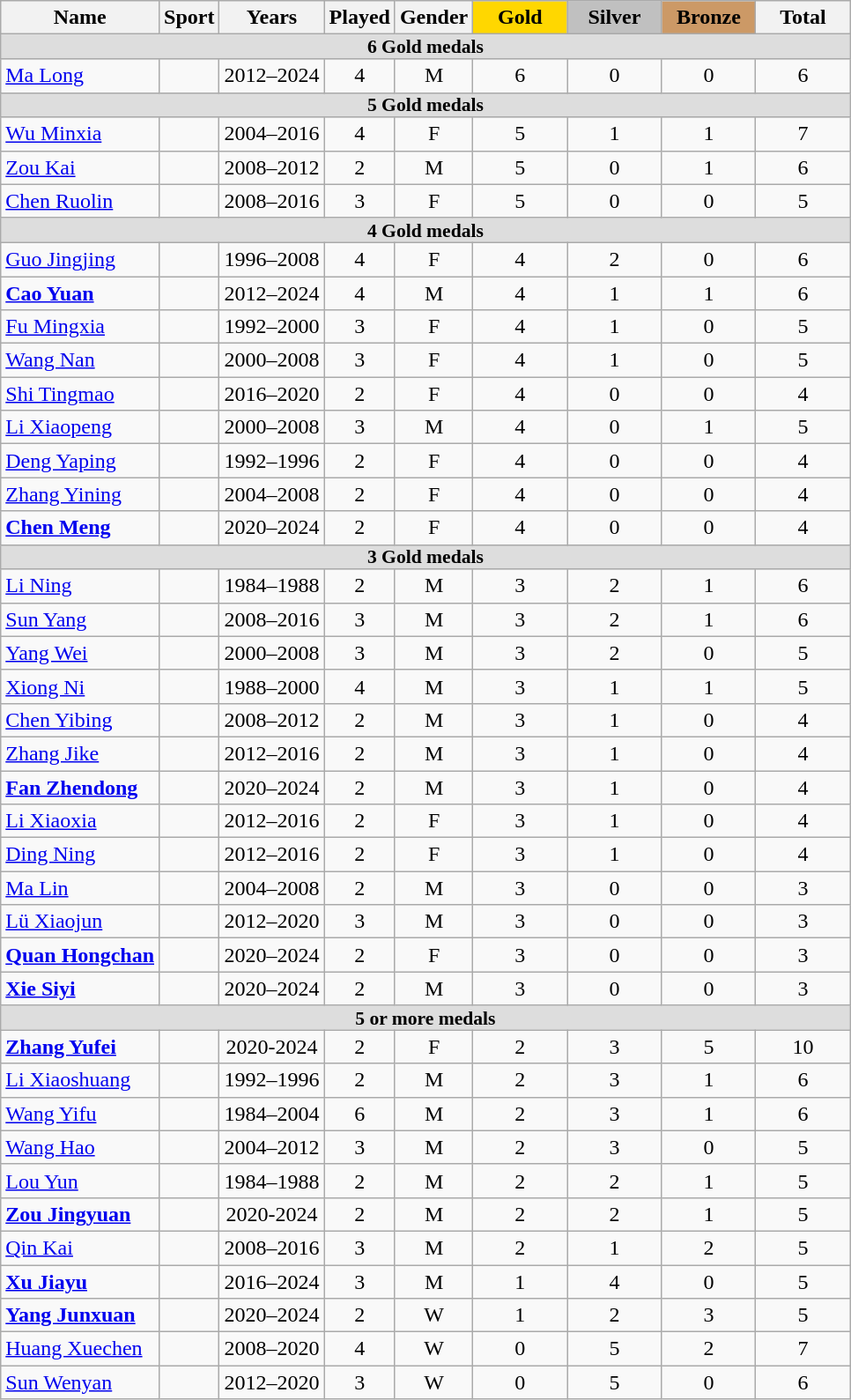<table class="wikitable" style="text-align: center;">
<tr>
<th>Name</th>
<th>Sport</th>
<th>Years</th>
<th>Played</th>
<th>Gender</th>
<th style="background:gold; width:4.0em; font-weight:bold;">Gold</th>
<th style="background:silver; width:4.0em; font-weight:bold;">Silver</th>
<th style="background:#c96; width:4.0em; font-weight:bold;">Bronze</th>
<th style="width:4.0em;">Total</th>
</tr>
<tr style="background:#ddd;">
<td colspan="9" style="text-align:center; font-size:90%; line-height:12px;"><strong> 6 Gold medals</strong></td>
</tr>
<tr>
<td align="left"><a href='#'>Ma Long</a></td>
<td></td>
<td>2012–2024</td>
<td>4</td>
<td>M</td>
<td>6</td>
<td>0</td>
<td>0</td>
<td>6</td>
</tr>
<tr style="background:#ddd;">
<td colspan="9" style="text-align:center; font-size:90%; line-height:12px;"><strong> 5 Gold medals</strong></td>
</tr>
<tr>
<td align=left><a href='#'>Wu Minxia</a></td>
<td></td>
<td>2004–2016</td>
<td>4</td>
<td>F</td>
<td>5</td>
<td>1</td>
<td>1</td>
<td>7</td>
</tr>
<tr>
<td align=left><a href='#'>Zou Kai</a></td>
<td></td>
<td>2008–2012</td>
<td>2</td>
<td>M</td>
<td>5</td>
<td>0</td>
<td>1</td>
<td>6</td>
</tr>
<tr>
<td align="left"><a href='#'>Chen Ruolin</a></td>
<td></td>
<td>2008–2016</td>
<td>3</td>
<td>F</td>
<td>5</td>
<td>0</td>
<td>0</td>
<td>5</td>
</tr>
<tr style="background:#ddd;">
<td colspan=9" style="text-align:center; font-size:90%; line-height:12px;"><strong>4 Gold medals</strong></td>
</tr>
<tr>
<td align=left><a href='#'>Guo Jingjing</a></td>
<td></td>
<td>1996–2008</td>
<td>4</td>
<td>F</td>
<td>4</td>
<td>2</td>
<td>0</td>
<td>6</td>
</tr>
<tr>
<td align=left><strong><a href='#'>Cao Yuan</a></strong></td>
<td></td>
<td>2012–2024</td>
<td>4</td>
<td>M</td>
<td>4</td>
<td>1</td>
<td>1</td>
<td>6</td>
</tr>
<tr>
<td align=left><a href='#'>Fu Mingxia</a></td>
<td></td>
<td>1992–2000</td>
<td>3</td>
<td>F</td>
<td>4</td>
<td>1</td>
<td>0</td>
<td>5</td>
</tr>
<tr>
<td align=left><a href='#'>Wang Nan</a></td>
<td></td>
<td>2000–2008</td>
<td>3</td>
<td>F</td>
<td>4</td>
<td>1</td>
<td>0</td>
<td>5</td>
</tr>
<tr>
<td align=left><a href='#'>Shi Tingmao</a></td>
<td></td>
<td>2016–2020</td>
<td>2</td>
<td>F</td>
<td>4</td>
<td>0</td>
<td>0</td>
<td>4</td>
</tr>
<tr>
<td align=left><a href='#'>Li Xiaopeng</a></td>
<td></td>
<td>2000–2008</td>
<td>3</td>
<td>M</td>
<td>4</td>
<td>0</td>
<td>1</td>
<td>5</td>
</tr>
<tr>
<td align=left><a href='#'>Deng Yaping</a></td>
<td></td>
<td>1992–1996</td>
<td>2</td>
<td>F</td>
<td>4</td>
<td>0</td>
<td>0</td>
<td>4</td>
</tr>
<tr>
<td align=left><a href='#'>Zhang Yining</a></td>
<td></td>
<td>2004–2008</td>
<td>2</td>
<td>F</td>
<td>4</td>
<td>0</td>
<td>0</td>
<td>4</td>
</tr>
<tr>
<td align=left><strong><a href='#'>Chen Meng</a></strong></td>
<td></td>
<td>2020–2024</td>
<td>2</td>
<td>F</td>
<td>4</td>
<td>0</td>
<td>0</td>
<td>4</td>
</tr>
<tr style="background:#ddd;">
<td colspan="9" style="text-align:center; font-size:90%; line-height:12px;"><strong>3 Gold medals</strong></td>
</tr>
<tr>
<td align=left><a href='#'>Li Ning</a></td>
<td></td>
<td>1984–1988</td>
<td>2</td>
<td>M</td>
<td>3</td>
<td>2</td>
<td>1</td>
<td>6</td>
</tr>
<tr>
<td align=left><a href='#'>Sun Yang</a></td>
<td></td>
<td>2008–2016</td>
<td>3</td>
<td>M</td>
<td>3</td>
<td>2</td>
<td>1</td>
<td>6</td>
</tr>
<tr>
<td align=left><a href='#'>Yang Wei</a></td>
<td></td>
<td>2000–2008</td>
<td>3</td>
<td>M</td>
<td>3</td>
<td>2</td>
<td>0</td>
<td>5</td>
</tr>
<tr>
<td align=left><a href='#'>Xiong Ni</a></td>
<td></td>
<td>1988–2000</td>
<td>4</td>
<td>M</td>
<td>3</td>
<td>1</td>
<td>1</td>
<td>5</td>
</tr>
<tr>
<td align=left><a href='#'>Chen Yibing</a></td>
<td></td>
<td>2008–2012</td>
<td>2</td>
<td>M</td>
<td>3</td>
<td>1</td>
<td>0</td>
<td>4</td>
</tr>
<tr>
<td align=left><a href='#'>Zhang Jike</a></td>
<td></td>
<td>2012–2016</td>
<td>2</td>
<td>M</td>
<td>3</td>
<td>1</td>
<td>0</td>
<td>4</td>
</tr>
<tr>
<td align=left><strong><a href='#'>Fan Zhendong</a></strong></td>
<td></td>
<td>2020–2024</td>
<td>2</td>
<td>M</td>
<td>3</td>
<td>1</td>
<td>0</td>
<td>4</td>
</tr>
<tr>
<td align=left><a href='#'>Li Xiaoxia</a></td>
<td></td>
<td>2012–2016</td>
<td>2</td>
<td>F</td>
<td>3</td>
<td>1</td>
<td>0</td>
<td>4</td>
</tr>
<tr>
<td align=left><a href='#'>Ding Ning</a></td>
<td></td>
<td>2012–2016</td>
<td>2</td>
<td>F</td>
<td>3</td>
<td>1</td>
<td>0</td>
<td>4</td>
</tr>
<tr>
<td align=left><a href='#'>Ma Lin</a></td>
<td></td>
<td>2004–2008</td>
<td>2</td>
<td>M</td>
<td>3</td>
<td>0</td>
<td>0</td>
<td>3</td>
</tr>
<tr>
<td align=left><a href='#'>Lü Xiaojun</a></td>
<td></td>
<td>2012–2020</td>
<td>3</td>
<td>M</td>
<td>3</td>
<td>0</td>
<td>0</td>
<td>3</td>
</tr>
<tr>
<td align=left><strong><a href='#'>Quan Hongchan</a></strong></td>
<td></td>
<td>2020–2024</td>
<td>2</td>
<td>F</td>
<td>3</td>
<td>0</td>
<td>0</td>
<td>3</td>
</tr>
<tr>
<td align=left><strong><a href='#'>Xie Siyi</a></strong></td>
<td></td>
<td>2020–2024</td>
<td>2</td>
<td>M</td>
<td>3</td>
<td>0</td>
<td>0</td>
<td>3</td>
</tr>
<tr style="background:#ddd;">
<td colspan="9" style="text-align:center; font-size:90%; line-height:12px;"><strong>5 or more medals</strong></td>
</tr>
<tr>
<td align=left><strong><a href='#'>Zhang Yufei</a></strong></td>
<td></td>
<td>2020-2024</td>
<td>2</td>
<td>F</td>
<td>2</td>
<td>3</td>
<td>5</td>
<td>10</td>
</tr>
<tr>
<td align=left><a href='#'>Li Xiaoshuang</a></td>
<td></td>
<td>1992–1996</td>
<td>2</td>
<td>M</td>
<td>2</td>
<td>3</td>
<td>1</td>
<td>6</td>
</tr>
<tr>
<td align=left><a href='#'>Wang Yifu</a></td>
<td></td>
<td>1984–2004</td>
<td>6</td>
<td>M</td>
<td>2</td>
<td>3</td>
<td>1</td>
<td>6</td>
</tr>
<tr>
<td align=left><a href='#'>Wang Hao</a></td>
<td></td>
<td>2004–2012</td>
<td>3</td>
<td>M</td>
<td>2</td>
<td>3</td>
<td>0</td>
<td>5</td>
</tr>
<tr>
<td align=left><a href='#'>Lou Yun</a></td>
<td></td>
<td>1984–1988</td>
<td>2</td>
<td>M</td>
<td>2</td>
<td>2</td>
<td>1</td>
<td>5</td>
</tr>
<tr>
<td align=left><strong><a href='#'>Zou Jingyuan</a></strong></td>
<td></td>
<td>2020-2024</td>
<td>2</td>
<td>M</td>
<td>2</td>
<td>2</td>
<td>1</td>
<td>5</td>
</tr>
<tr>
<td align=left><a href='#'>Qin Kai</a></td>
<td></td>
<td>2008–2016</td>
<td>3</td>
<td>M</td>
<td>2</td>
<td>1</td>
<td>2</td>
<td>5</td>
</tr>
<tr>
<td align=left><strong><a href='#'>Xu Jiayu</a></strong></td>
<td></td>
<td>2016–2024</td>
<td>3</td>
<td>M</td>
<td>1</td>
<td>4</td>
<td>0</td>
<td>5</td>
</tr>
<tr>
<td align=left><strong><a href='#'>Yang Junxuan</a></strong></td>
<td></td>
<td>2020–2024</td>
<td>2</td>
<td>W</td>
<td>1</td>
<td>2</td>
<td>3</td>
<td>5</td>
</tr>
<tr>
<td align=left><a href='#'>Huang Xuechen</a></td>
<td></td>
<td>2008–2020</td>
<td>4</td>
<td>W</td>
<td>0</td>
<td>5</td>
<td>2</td>
<td>7</td>
</tr>
<tr>
<td align=left><a href='#'>Sun Wenyan</a></td>
<td></td>
<td>2012–2020</td>
<td>3</td>
<td>W</td>
<td>0</td>
<td>5</td>
<td>0</td>
<td>6</td>
</tr>
</table>
